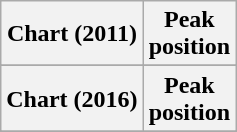<table class="wikitable sortable plainrowheaders" style="text-align:center">
<tr>
<th>Chart (2011)</th>
<th>Peak<br>position</th>
</tr>
<tr>
</tr>
<tr>
<th>Chart (2016)</th>
<th>Peak<br>position</th>
</tr>
<tr>
</tr>
<tr>
</tr>
</table>
